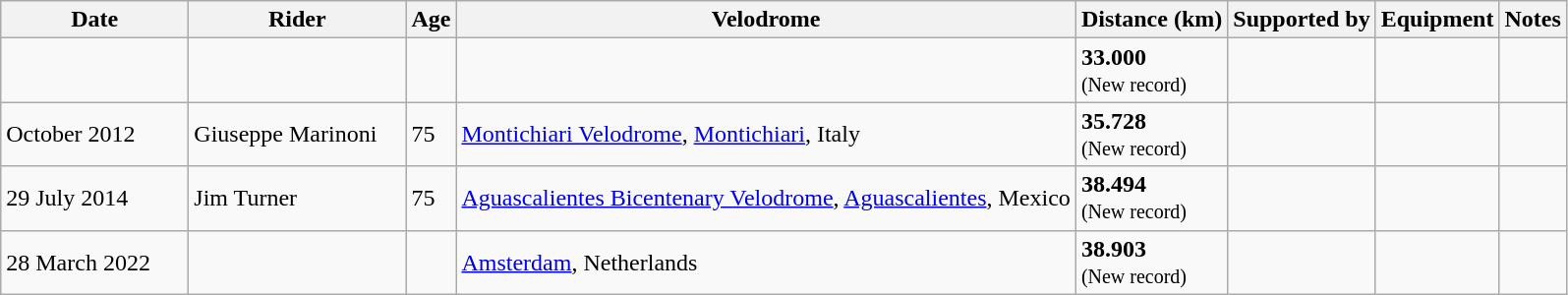<table class="wikitable sortable mw-collapsible mw-collapsed" style="min-width:22em">
<tr>
<th width=120>Date</th>
<th width=140>Rider</th>
<th>Age</th>
<th>Velodrome</th>
<th>Distance (km)</th>
<th>Supported by</th>
<th>Equipment</th>
<th>Notes</th>
</tr>
<tr>
<td></td>
<td></td>
<td></td>
<td></td>
<td><strong>33.000</strong><br><small>(New record)</small></td>
<td></td>
<td></td>
<td></td>
</tr>
<tr>
<td>October 2012</td>
<td> Giuseppe Marinoni</td>
<td>75</td>
<td><a href='#'>Montichiari Velodrome</a>, <a href='#'>Montichiari</a>, Italy</td>
<td><strong>35.728</strong><br><small>(New record)</small></td>
<td></td>
<td></td>
<td></td>
</tr>
<tr>
<td>29 July 2014</td>
<td> Jim Turner</td>
<td>75</td>
<td><a href='#'>Aguascalientes Bicentenary Velodrome</a>, <a href='#'>Aguascalientes</a>, Mexico</td>
<td><strong>38.494</strong><br><small>(New record)</small></td>
<td></td>
<td></td>
<td></td>
</tr>
<tr>
<td>28 March 2022</td>
<td></td>
<td></td>
<td><a href='#'>Amsterdam</a>, Netherlands</td>
<td><strong>38.903</strong><br><small>(New record)</small></td>
<td></td>
<td></td>
<td></td>
</tr>
</table>
